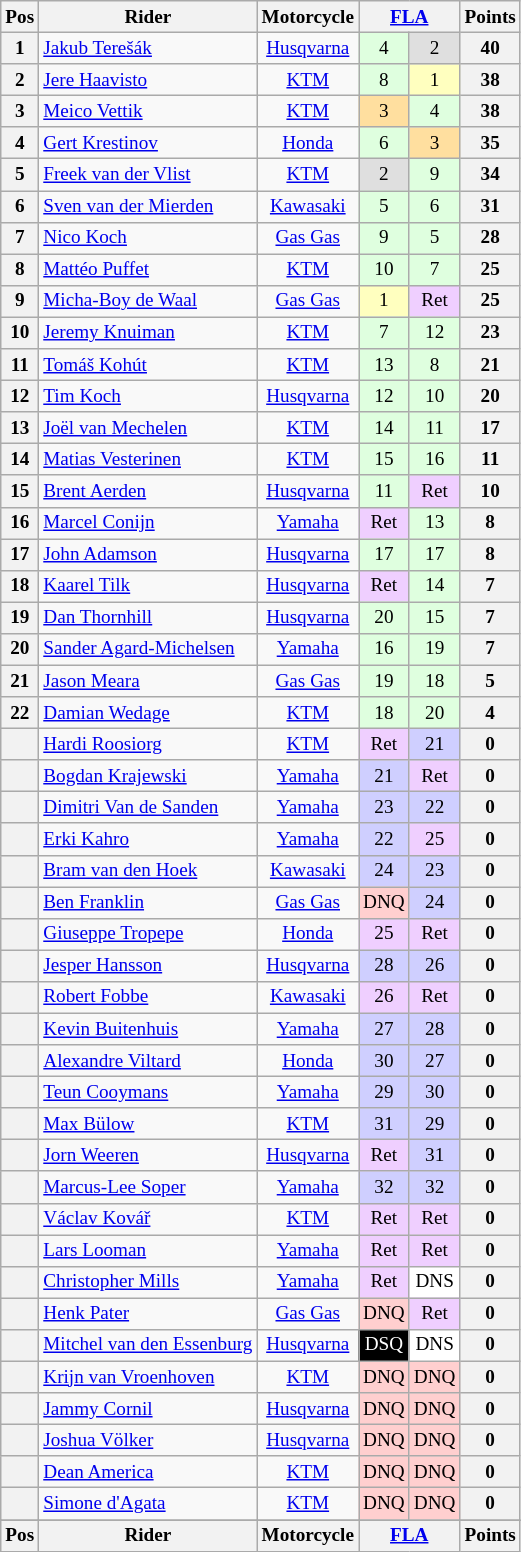<table class="wikitable" style="font-size: 80%; text-align:center">
<tr valign="top">
<th valign="middle">Pos</th>
<th valign="middle">Rider</th>
<th valign="middle">Motorcycle</th>
<th colspan=2><a href='#'>FLA</a><br></th>
<th valign="middle">Points</th>
</tr>
<tr>
<th>1</th>
<td align=left> <a href='#'>Jakub Terešák</a></td>
<td><a href='#'>Husqvarna</a></td>
<td style="background:#dfffdf;">4</td>
<td style="background:#dfdfdf;">2</td>
<th>40</th>
</tr>
<tr>
<th>2</th>
<td align=left> <a href='#'>Jere Haavisto</a></td>
<td><a href='#'>KTM</a></td>
<td style="background:#dfffdf;">8</td>
<td style="background:#ffffbf;">1</td>
<th>38</th>
</tr>
<tr>
<th>3</th>
<td align=left> <a href='#'>Meico Vettik</a></td>
<td><a href='#'>KTM</a></td>
<td style="background:#ffdf9f;">3</td>
<td style="background:#dfffdf;">4</td>
<th>38</th>
</tr>
<tr>
<th>4</th>
<td align=left> <a href='#'>Gert Krestinov</a></td>
<td><a href='#'>Honda</a></td>
<td style="background:#dfffdf;">6</td>
<td style="background:#ffdf9f;">3</td>
<th>35</th>
</tr>
<tr>
<th>5</th>
<td align=left> <a href='#'>Freek van der Vlist</a></td>
<td><a href='#'>KTM</a></td>
<td style="background:#dfdfdf;">2</td>
<td style="background:#dfffdf;">9</td>
<th>34</th>
</tr>
<tr>
<th>6</th>
<td align=left> <a href='#'>Sven van der Mierden</a></td>
<td><a href='#'>Kawasaki</a></td>
<td style="background:#dfffdf;">5</td>
<td style="background:#dfffdf;">6</td>
<th>31</th>
</tr>
<tr>
<th>7</th>
<td align=left> <a href='#'>Nico Koch</a></td>
<td><a href='#'>Gas Gas</a></td>
<td style="background:#dfffdf;">9</td>
<td style="background:#dfffdf;">5</td>
<th>28</th>
</tr>
<tr>
<th>8</th>
<td align=left> <a href='#'>Mattéo Puffet</a></td>
<td><a href='#'>KTM</a></td>
<td style="background:#dfffdf;">10</td>
<td style="background:#dfffdf;">7</td>
<th>25</th>
</tr>
<tr>
<th>9</th>
<td align=left> <a href='#'>Micha-Boy de Waal</a></td>
<td><a href='#'>Gas Gas</a></td>
<td style="background:#ffffbf;">1</td>
<td style="background:#efcfff;">Ret</td>
<th>25</th>
</tr>
<tr>
<th>10</th>
<td align=left> <a href='#'>Jeremy Knuiman</a></td>
<td><a href='#'>KTM</a></td>
<td style="background:#dfffdf;">7</td>
<td style="background:#dfffdf;">12</td>
<th>23</th>
</tr>
<tr>
<th>11</th>
<td align=left> <a href='#'>Tomáš Kohút</a></td>
<td><a href='#'>KTM</a></td>
<td style="background:#dfffdf;">13</td>
<td style="background:#dfffdf;">8</td>
<th>21</th>
</tr>
<tr>
<th>12</th>
<td align=left> <a href='#'>Tim Koch</a></td>
<td><a href='#'>Husqvarna</a></td>
<td style="background:#dfffdf;">12</td>
<td style="background:#dfffdf;">10</td>
<th>20</th>
</tr>
<tr>
<th>13</th>
<td align=left> <a href='#'>Joël van Mechelen</a></td>
<td><a href='#'>KTM</a></td>
<td style="background:#dfffdf;">14</td>
<td style="background:#dfffdf;">11</td>
<th>17</th>
</tr>
<tr>
<th>14</th>
<td align=left> <a href='#'>Matias Vesterinen</a></td>
<td><a href='#'>KTM</a></td>
<td style="background:#dfffdf;">15</td>
<td style="background:#dfffdf;">16</td>
<th>11</th>
</tr>
<tr>
<th>15</th>
<td align=left> <a href='#'>Brent Aerden</a></td>
<td><a href='#'>Husqvarna</a></td>
<td style="background:#dfffdf;">11</td>
<td style="background:#efcfff;">Ret</td>
<th>10</th>
</tr>
<tr>
<th>16</th>
<td align=left> <a href='#'>Marcel Conijn</a></td>
<td><a href='#'>Yamaha</a></td>
<td style="background:#efcfff;">Ret</td>
<td style="background:#dfffdf;">13</td>
<th>8</th>
</tr>
<tr>
<th>17</th>
<td align=left> <a href='#'>John Adamson</a></td>
<td><a href='#'>Husqvarna</a></td>
<td style="background:#dfffdf;">17</td>
<td style="background:#dfffdf;">17</td>
<th>8</th>
</tr>
<tr>
<th>18</th>
<td align=left> <a href='#'>Kaarel Tilk</a></td>
<td><a href='#'>Husqvarna</a></td>
<td style="background:#efcfff;">Ret</td>
<td style="background:#dfffdf;">14</td>
<th>7</th>
</tr>
<tr>
<th>19</th>
<td align=left> <a href='#'>Dan Thornhill</a></td>
<td><a href='#'>Husqvarna</a></td>
<td style="background:#dfffdf;">20</td>
<td style="background:#dfffdf;">15</td>
<th>7</th>
</tr>
<tr>
<th>20</th>
<td align=left> <a href='#'>Sander Agard-Michelsen</a></td>
<td><a href='#'>Yamaha</a></td>
<td style="background:#dfffdf;">16</td>
<td style="background:#dfffdf;">19</td>
<th>7</th>
</tr>
<tr>
<th>21</th>
<td align=left> <a href='#'>Jason Meara</a></td>
<td><a href='#'>Gas Gas</a></td>
<td style="background:#dfffdf;">19</td>
<td style="background:#dfffdf;">18</td>
<th>5</th>
</tr>
<tr>
<th>22</th>
<td align=left> <a href='#'>Damian Wedage</a></td>
<td><a href='#'>KTM</a></td>
<td style="background:#dfffdf;">18</td>
<td style="background:#dfffdf;">20</td>
<th>4</th>
</tr>
<tr>
<th></th>
<td align=left> <a href='#'>Hardi Roosiorg</a></td>
<td><a href='#'>KTM</a></td>
<td style="background:#efcfff;">Ret</td>
<td style="background:#cfcfff;">21</td>
<th>0</th>
</tr>
<tr>
<th></th>
<td align=left> <a href='#'>Bogdan Krajewski</a></td>
<td><a href='#'>Yamaha</a></td>
<td style="background:#cfcfff;">21</td>
<td style="background:#efcfff;">Ret</td>
<th>0</th>
</tr>
<tr>
<th></th>
<td align=left> <a href='#'>Dimitri Van de Sanden</a></td>
<td><a href='#'>Yamaha</a></td>
<td style="background:#cfcfff;">23</td>
<td style="background:#cfcfff;">22</td>
<th>0</th>
</tr>
<tr>
<th></th>
<td align=left> <a href='#'>Erki Kahro</a></td>
<td><a href='#'>Yamaha</a></td>
<td style="background:#cfcfff;">22</td>
<td style="background:#efcfff;">25</td>
<th>0</th>
</tr>
<tr>
<th></th>
<td align=left> <a href='#'>Bram van den Hoek</a></td>
<td><a href='#'>Kawasaki</a></td>
<td style="background:#cfcfff;">24</td>
<td style="background:#cfcfff;">23</td>
<th>0</th>
</tr>
<tr>
<th></th>
<td align=left> <a href='#'>Ben Franklin</a></td>
<td><a href='#'>Gas Gas</a></td>
<td style="background:#ffcfcf;">DNQ</td>
<td style="background:#cfcfff;">24</td>
<th>0</th>
</tr>
<tr>
<th></th>
<td align=left> <a href='#'>Giuseppe Tropepe</a></td>
<td><a href='#'>Honda</a></td>
<td style="background:#efcfff;">25</td>
<td style="background:#efcfff;">Ret</td>
<th>0</th>
</tr>
<tr>
<th></th>
<td align=left> <a href='#'>Jesper Hansson</a></td>
<td><a href='#'>Husqvarna</a></td>
<td style="background:#cfcfff;">28</td>
<td style="background:#cfcfff;">26</td>
<th>0</th>
</tr>
<tr>
<th></th>
<td align=left> <a href='#'>Robert Fobbe</a></td>
<td><a href='#'>Kawasaki</a></td>
<td style="background:#efcfff;">26</td>
<td style="background:#efcfff;">Ret</td>
<th>0</th>
</tr>
<tr>
<th></th>
<td align=left> <a href='#'>Kevin Buitenhuis</a></td>
<td><a href='#'>Yamaha</a></td>
<td style="background:#cfcfff;">27</td>
<td style="background:#cfcfff;">28</td>
<th>0</th>
</tr>
<tr>
<th></th>
<td align=left> <a href='#'>Alexandre Viltard</a></td>
<td><a href='#'>Honda</a></td>
<td style="background:#cfcfff;">30</td>
<td style="background:#cfcfff;">27</td>
<th>0</th>
</tr>
<tr>
<th></th>
<td align=left> <a href='#'>Teun Cooymans</a></td>
<td><a href='#'>Yamaha</a></td>
<td style="background:#cfcfff;">29</td>
<td style="background:#cfcfff;">30</td>
<th>0</th>
</tr>
<tr>
<th></th>
<td align=left> <a href='#'>Max Bülow</a></td>
<td><a href='#'>KTM</a></td>
<td style="background:#cfcfff;">31</td>
<td style="background:#cfcfff;">29</td>
<th>0</th>
</tr>
<tr>
<th></th>
<td align=left> <a href='#'>Jorn Weeren</a></td>
<td><a href='#'>Husqvarna</a></td>
<td style="background:#efcfff;">Ret</td>
<td style="background:#cfcfff;">31</td>
<th>0</th>
</tr>
<tr>
<th></th>
<td align=left> <a href='#'>Marcus-Lee Soper</a></td>
<td><a href='#'>Yamaha</a></td>
<td style="background:#cfcfff;">32</td>
<td style="background:#cfcfff;">32</td>
<th>0</th>
</tr>
<tr>
<th></th>
<td align=left> <a href='#'>Václav Kovář</a></td>
<td><a href='#'>KTM</a></td>
<td style="background:#efcfff;">Ret</td>
<td style="background:#efcfff;">Ret</td>
<th>0</th>
</tr>
<tr>
<th></th>
<td align=left> <a href='#'>Lars Looman</a></td>
<td><a href='#'>Yamaha</a></td>
<td style="background:#efcfff;">Ret</td>
<td style="background:#efcfff;">Ret</td>
<th>0</th>
</tr>
<tr>
<th></th>
<td align=left> <a href='#'>Christopher Mills</a></td>
<td><a href='#'>Yamaha</a></td>
<td style="background:#efcfff;">Ret</td>
<td style="background:#ffffff;">DNS</td>
<th>0</th>
</tr>
<tr>
<th></th>
<td align=left> <a href='#'>Henk Pater</a></td>
<td><a href='#'>Gas Gas</a></td>
<td style="background:#ffcfcf;">DNQ</td>
<td style="background:#efcfff;">Ret</td>
<th>0</th>
</tr>
<tr>
<th></th>
<td align=left> <a href='#'>Mitchel van den Essenburg</a></td>
<td><a href='#'>Husqvarna</a></td>
<td style="background-color:#000000;color:white">DSQ</td>
<td style="background:#ffffff;">DNS</td>
<th>0</th>
</tr>
<tr>
<th></th>
<td align=left> <a href='#'>Krijn van Vroenhoven</a></td>
<td><a href='#'>KTM</a></td>
<td style="background:#ffcfcf;">DNQ</td>
<td style="background:#ffcfcf;">DNQ</td>
<th>0</th>
</tr>
<tr>
<th></th>
<td align=left> <a href='#'>Jammy Cornil</a></td>
<td><a href='#'>Husqvarna</a></td>
<td style="background:#ffcfcf;">DNQ</td>
<td style="background:#ffcfcf;">DNQ</td>
<th>0</th>
</tr>
<tr>
<th></th>
<td align=left> <a href='#'>Joshua Völker</a></td>
<td><a href='#'>Husqvarna</a></td>
<td style="background:#ffcfcf;">DNQ</td>
<td style="background:#ffcfcf;">DNQ</td>
<th>0</th>
</tr>
<tr>
<th></th>
<td align=left> <a href='#'>Dean America</a></td>
<td><a href='#'>KTM</a></td>
<td style="background:#ffcfcf;">DNQ</td>
<td style="background:#ffcfcf;">DNQ</td>
<th>0</th>
</tr>
<tr>
<th></th>
<td align=left> <a href='#'>Simone d'Agata</a></td>
<td><a href='#'>KTM</a></td>
<td style="background:#ffcfcf;">DNQ</td>
<td style="background:#ffcfcf;">DNQ</td>
<th>0</th>
</tr>
<tr>
</tr>
<tr valign="top">
<th valign="middle">Pos</th>
<th valign="middle">Rider</th>
<th valign="middle">Motorcycle</th>
<th colspan=2><a href='#'>FLA</a><br></th>
<th valign="middle">Points</th>
</tr>
</table>
